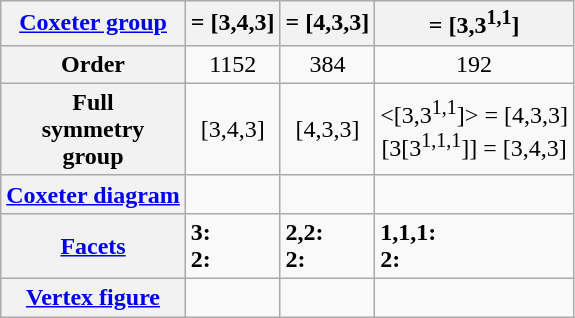<table class='wikitable'>
<tr>
<th><a href='#'>Coxeter group</a></th>
<th> = [3,4,3]</th>
<th> = [4,3,3]</th>
<th> = [3,3<sup>1,1</sup>]</th>
</tr>
<tr align=center>
<th>Order</th>
<td>1152</td>
<td>384</td>
<td>192</td>
</tr>
<tr align=center>
<th>Full<br>symmetry<br>group</th>
<td>[3,4,3]</td>
<td>[4,3,3]</td>
<td><[3,3<sup>1,1</sup>]> = [4,3,3]<br>[3[3<sup>1,1,1</sup>]] = [3,4,3]</td>
</tr>
<tr align=center>
<th><a href='#'>Coxeter diagram</a></th>
<td></td>
<td></td>
<td></td>
</tr>
<tr>
<th><a href='#'>Facets</a></th>
<td><strong>3:</strong> <br><strong>2:</strong> </td>
<td><strong>2,2:</strong> <br><strong>2:</strong> </td>
<td><strong>1,1,1:</strong> <br><strong>2:</strong> </td>
</tr>
<tr align=center>
<th><a href='#'>Vertex figure</a></th>
<td></td>
<td></td>
<td></td>
</tr>
</table>
